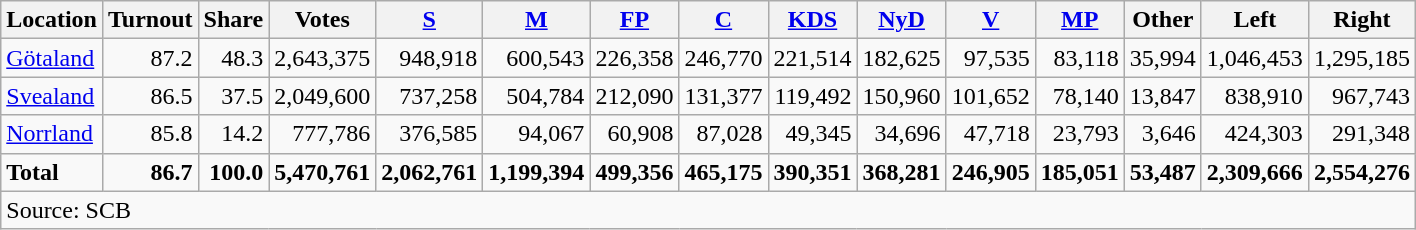<table class="wikitable sortable" style=text-align:right>
<tr>
<th>Location</th>
<th>Turnout</th>
<th>Share</th>
<th>Votes</th>
<th><a href='#'>S</a></th>
<th><a href='#'>M</a></th>
<th><a href='#'>FP</a></th>
<th><a href='#'>C</a></th>
<th><a href='#'>KDS</a></th>
<th><a href='#'>NyD</a></th>
<th><a href='#'>V</a></th>
<th><a href='#'>MP</a></th>
<th>Other</th>
<th>Left</th>
<th>Right</th>
</tr>
<tr>
<td align=left><a href='#'>Götaland</a></td>
<td>87.2</td>
<td>48.3</td>
<td>2,643,375</td>
<td>948,918</td>
<td>600,543</td>
<td>226,358</td>
<td>246,770</td>
<td>221,514</td>
<td>182,625</td>
<td>97,535</td>
<td>83,118</td>
<td>35,994</td>
<td>1,046,453</td>
<td>1,295,185</td>
</tr>
<tr>
<td align=left><a href='#'>Svealand</a></td>
<td>86.5</td>
<td>37.5</td>
<td>2,049,600</td>
<td>737,258</td>
<td>504,784</td>
<td>212,090</td>
<td>131,377</td>
<td>119,492</td>
<td>150,960</td>
<td>101,652</td>
<td>78,140</td>
<td>13,847</td>
<td>838,910</td>
<td>967,743</td>
</tr>
<tr>
<td align=left><a href='#'>Norrland</a></td>
<td>85.8</td>
<td>14.2</td>
<td>777,786</td>
<td>376,585</td>
<td>94,067</td>
<td>60,908</td>
<td>87,028</td>
<td>49,345</td>
<td>34,696</td>
<td>47,718</td>
<td>23,793</td>
<td>3,646</td>
<td>424,303</td>
<td>291,348</td>
</tr>
<tr>
<td align=left><strong>Total</strong></td>
<td><strong>86.7</strong></td>
<td><strong>100.0</strong></td>
<td><strong>5,470,761</strong></td>
<td><strong>2,062,761</strong></td>
<td><strong>1,199,394</strong></td>
<td><strong>499,356</strong></td>
<td><strong>465,175</strong></td>
<td><strong>390,351</strong></td>
<td><strong>368,281</strong></td>
<td><strong>246,905</strong></td>
<td><strong>185,051</strong></td>
<td><strong>53,487</strong></td>
<td><strong>2,309,666</strong></td>
<td><strong>2,554,276</strong></td>
</tr>
<tr>
<td align=left colspan=15>Source: SCB </td>
</tr>
</table>
